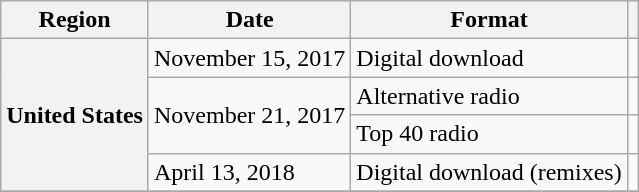<table class="wikitable plainrowheaders">
<tr>
<th>Region</th>
<th>Date</th>
<th>Format</th>
<th></th>
</tr>
<tr>
<th scope="row" rowspan="4">United States</th>
<td>November 15, 2017</td>
<td>Digital download</td>
<td></td>
</tr>
<tr>
<td rowspan="2">November 21, 2017</td>
<td>Alternative radio</td>
<td></td>
</tr>
<tr>
<td>Top 40 radio</td>
<td></td>
</tr>
<tr>
<td>April 13, 2018</td>
<td>Digital download (remixes)</td>
<td></td>
</tr>
<tr>
</tr>
</table>
